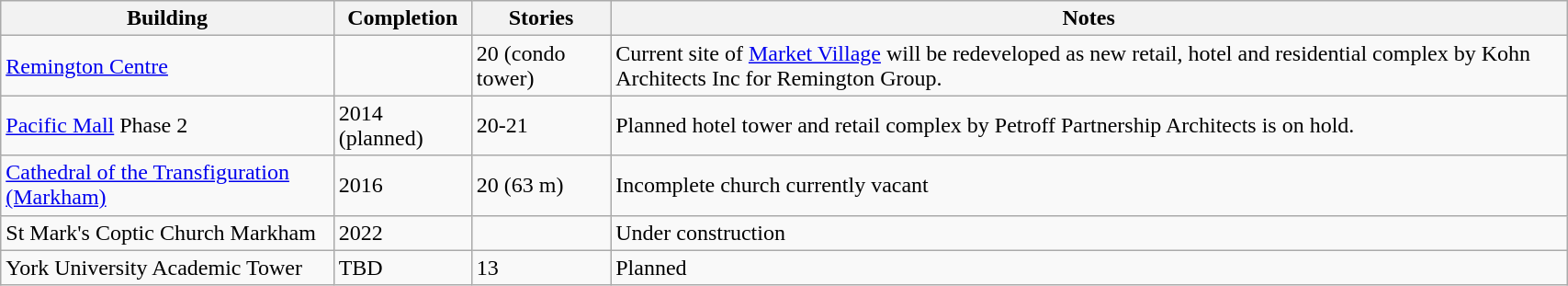<table class="wikitable sortable" style="width:90%;">
<tr>
<th>Building</th>
<th>Completion</th>
<th>Stories</th>
<th>Notes</th>
</tr>
<tr>
<td><a href='#'>Remington Centre</a></td>
<td></td>
<td>20 (condo tower)</td>
<td>Current site of <a href='#'>Market Village</a> will be redeveloped as new retail, hotel and residential complex by Kohn Architects Inc for Remington Group.</td>
</tr>
<tr>
<td><a href='#'>Pacific Mall</a> Phase 2</td>
<td>2014 (planned)</td>
<td>20-21</td>
<td>Planned hotel tower and retail complex by Petroff Partnership Architects is on hold.</td>
</tr>
<tr>
<td><a href='#'>Cathedral of the Transfiguration (Markham)</a></td>
<td>2016</td>
<td>20 (63 m)</td>
<td>Incomplete church currently vacant</td>
</tr>
<tr>
<td>St Mark's Coptic Church Markham</td>
<td>2022</td>
<td></td>
<td>Under construction</td>
</tr>
<tr>
<td>York University Academic Tower</td>
<td>TBD</td>
<td>13</td>
<td>Planned</td>
</tr>
</table>
